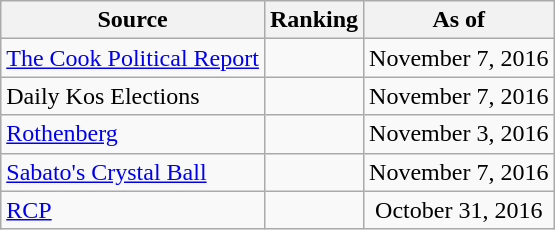<table class="wikitable" style="text-align:center">
<tr>
<th>Source</th>
<th>Ranking</th>
<th>As of</th>
</tr>
<tr>
<td align=left><a href='#'>The Cook Political Report</a></td>
<td></td>
<td>November 7, 2016</td>
</tr>
<tr>
<td align=left>Daily Kos Elections</td>
<td></td>
<td>November 7, 2016</td>
</tr>
<tr>
<td align=left><a href='#'>Rothenberg</a></td>
<td></td>
<td>November 3, 2016</td>
</tr>
<tr>
<td align=left><a href='#'>Sabato's Crystal Ball</a></td>
<td></td>
<td>November 7, 2016</td>
</tr>
<tr>
<td align="left"><a href='#'>RCP</a></td>
<td></td>
<td>October 31, 2016</td>
</tr>
</table>
